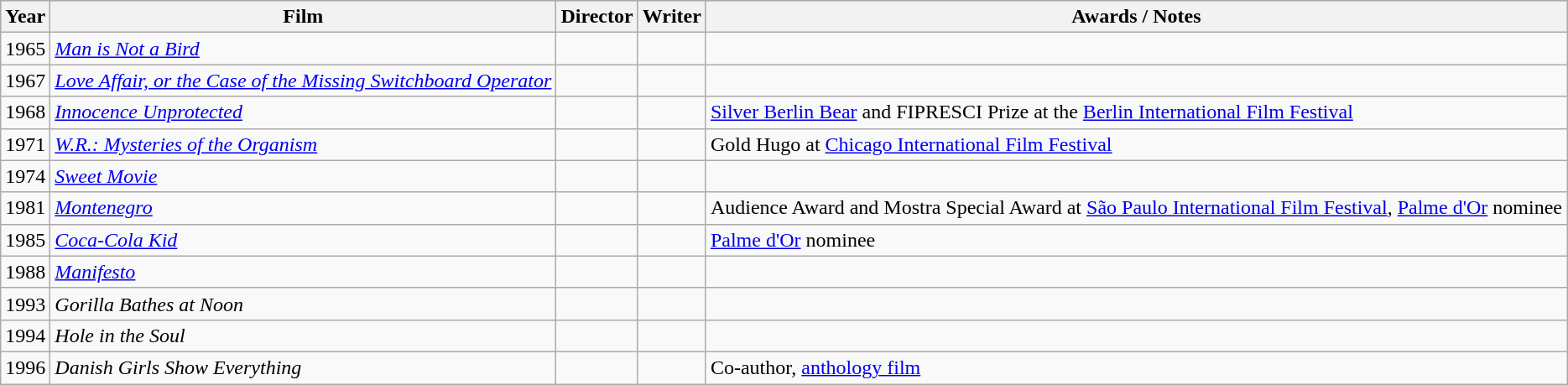<table class="wikitable sortable">
<tr style="background:#b0c4de; text-align:center;">
<th>Year</th>
<th>Film</th>
<th>Director</th>
<th>Writer</th>
<th>Awards / Notes</th>
</tr>
<tr>
<td>1965</td>
<td><em><a href='#'>Man is Not a Bird</a></em></td>
<td></td>
<td></td>
<td></td>
</tr>
<tr>
<td>1967</td>
<td><em><a href='#'>Love Affair, or the Case of the Missing Switchboard Operator</a></em></td>
<td></td>
<td></td>
<td></td>
</tr>
<tr>
<td>1968</td>
<td><em><a href='#'>Innocence Unprotected</a></em></td>
<td></td>
<td></td>
<td><a href='#'>Silver Berlin Bear</a> and FIPRESCI Prize at the <a href='#'>Berlin International Film Festival</a></td>
</tr>
<tr>
<td>1971</td>
<td><em><a href='#'>W.R.: Mysteries of the Organism</a></em></td>
<td></td>
<td></td>
<td>Gold Hugo at <a href='#'>Chicago International Film Festival</a></td>
</tr>
<tr>
<td>1974</td>
<td><em><a href='#'>Sweet Movie</a></em></td>
<td></td>
<td></td>
<td></td>
</tr>
<tr>
<td>1981</td>
<td><em><a href='#'>Montenegro</a></em></td>
<td></td>
<td></td>
<td>Audience Award and Mostra Special Award at <a href='#'>São Paulo International Film Festival</a>, <a href='#'>Palme d'Or</a> nominee</td>
</tr>
<tr>
<td>1985</td>
<td><em><a href='#'>Coca-Cola Kid</a></em></td>
<td></td>
<td></td>
<td><a href='#'>Palme d'Or</a> nominee</td>
</tr>
<tr>
<td>1988</td>
<td><em><a href='#'>Manifesto</a></em></td>
<td></td>
<td></td>
<td></td>
</tr>
<tr>
<td>1993</td>
<td><em>Gorilla Bathes at Noon</em></td>
<td></td>
<td></td>
<td></td>
</tr>
<tr>
<td>1994</td>
<td><em>Hole in the Soul</em></td>
<td></td>
<td></td>
<td></td>
</tr>
<tr>
<td>1996</td>
<td><em>Danish Girls Show Everything</em></td>
<td></td>
<td></td>
<td>Co-author, <a href='#'>anthology film</a></td>
</tr>
</table>
